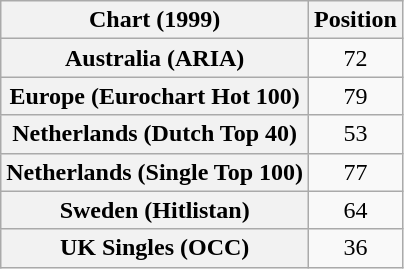<table class="wikitable sortable plainrowheaders" style="text-align:center">
<tr>
<th>Chart (1999)</th>
<th>Position</th>
</tr>
<tr>
<th scope="row">Australia (ARIA)</th>
<td>72</td>
</tr>
<tr>
<th scope="row">Europe (Eurochart Hot 100)</th>
<td>79</td>
</tr>
<tr>
<th scope="row">Netherlands (Dutch Top 40)</th>
<td>53</td>
</tr>
<tr>
<th scope="row">Netherlands (Single Top 100)</th>
<td>77</td>
</tr>
<tr>
<th scope="row">Sweden (Hitlistan)</th>
<td>64</td>
</tr>
<tr>
<th scope="row">UK Singles (OCC)</th>
<td>36</td>
</tr>
</table>
